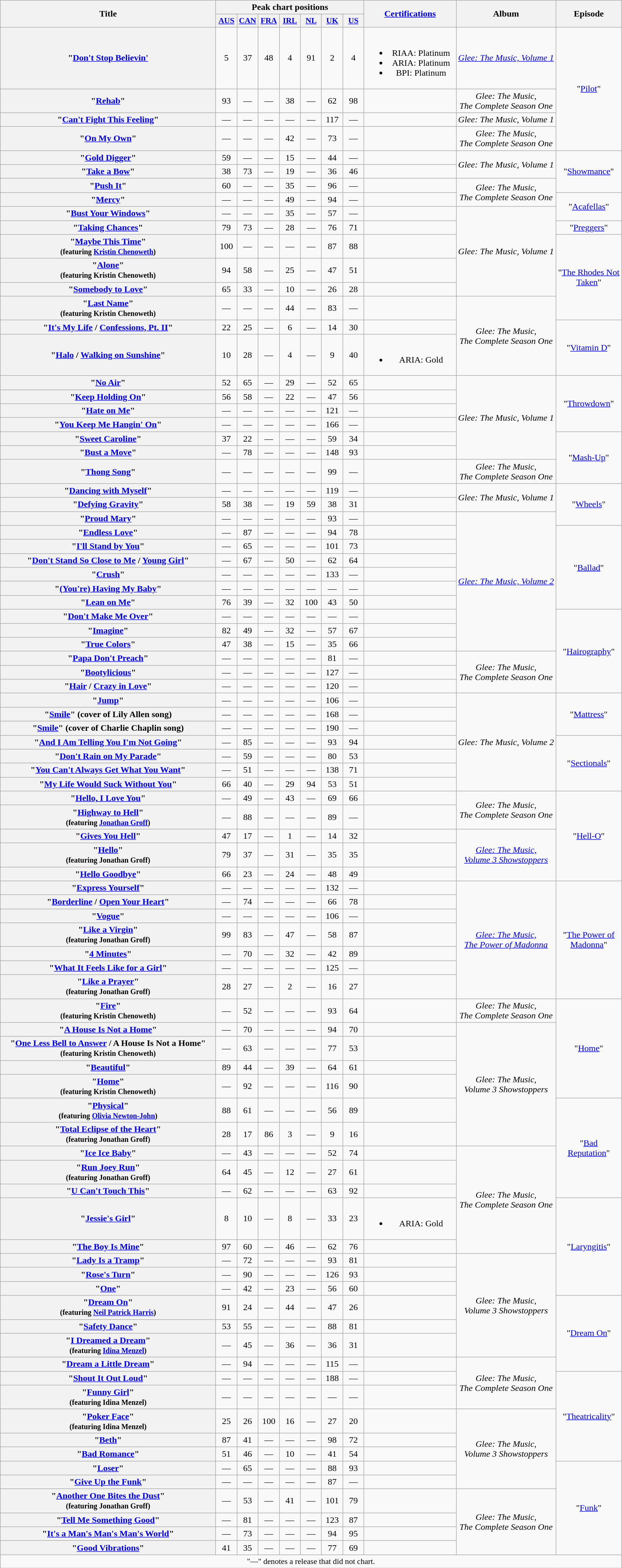<table class="wikitable plainrowheaders" style="text-align:center;" border="1">
<tr>
<th scope="col" rowspan="2" style="width:24em;">Title</th>
<th scope="col" colspan="7">Peak chart positions</th>
<th scope="col" rowspan="2" style="width:10em;"><a href='#'>Certifications</a></th>
<th scope="col" rowspan="2">Album</th>
<th scope="col" rowspan="2" style="width:7em;">Episode</th>
</tr>
<tr>
<th scope="col" style="width:2.2em;font-size:90%;"><a href='#'>AUS</a><br></th>
<th scope="col" style="width:2.2em;font-size:90%;"><a href='#'>CAN</a><br></th>
<th scope="col" style="width:2.2em;font-size:90%;"><a href='#'>FRA</a><br></th>
<th scope="col" style="width:2.2em;font-size:90%;"><a href='#'>IRL</a><br></th>
<th scope="col" style="width:2.2em;font-size:90%;"><a href='#'>NL</a><br></th>
<th scope="col" style="width:2.2em;font-size:90%;"><a href='#'>UK</a><br></th>
<th scope="col" style="width:2.2em;font-size:90%;"><a href='#'>US</a><br></th>
</tr>
<tr>
<th scope="row">"<a href='#'>Don't Stop Believin'</a></th>
<td>5</td>
<td>37</td>
<td>48</td>
<td>4</td>
<td>91</td>
<td>2</td>
<td>4</td>
<td><br><ul><li>RIAA: Platinum</li><li>ARIA: Platinum</li><li>BPI: Platinum</li></ul></td>
<td><em><a href='#'>Glee: The Music, Volume&nbsp;1</a></em></td>
<td rowspan="4">"<a href='#'>Pilot</a>"</td>
</tr>
<tr>
<th scope="row">"<a href='#'>Rehab</a>"</th>
<td>93</td>
<td>—</td>
<td>—</td>
<td>38</td>
<td>—</td>
<td>62</td>
<td>98</td>
<td></td>
<td><em>Glee: The Music,<br>The Complete Season One</em></td>
</tr>
<tr>
<th scope="row">"<a href='#'>Can't Fight This Feeling</a>"</th>
<td>—</td>
<td>—</td>
<td>—</td>
<td>—</td>
<td>—</td>
<td>117</td>
<td>—</td>
<td></td>
<td><em>Glee: The Music, Volume 1</em></td>
</tr>
<tr>
<th scope="row">"<a href='#'>On My Own</a>"</th>
<td>—</td>
<td>—</td>
<td>—</td>
<td>42</td>
<td>—</td>
<td>73</td>
<td>—</td>
<td></td>
<td><em>Glee: The Music,<br>The Complete Season One</em></td>
</tr>
<tr>
<th scope="row">"<a href='#'>Gold Digger</a>"</th>
<td>59</td>
<td>—</td>
<td>—</td>
<td>15</td>
<td>—</td>
<td>44</td>
<td>—</td>
<td></td>
<td rowspan="2"><em>Glee: The Music, Volume 1</em></td>
<td rowspan="3">"<a href='#'>Showmance</a>"</td>
</tr>
<tr>
<th scope="row">"<a href='#'>Take a Bow</a>"</th>
<td>38</td>
<td>73</td>
<td>—</td>
<td>19</td>
<td>—</td>
<td>36</td>
<td>46</td>
<td></td>
</tr>
<tr>
<th scope="row">"<a href='#'>Push It</a>"</th>
<td>60</td>
<td>—</td>
<td>—</td>
<td>35</td>
<td>—</td>
<td>96</td>
<td>—</td>
<td></td>
<td rowspan="2"><em>Glee: The Music,<br>The Complete Season One</em></td>
</tr>
<tr>
<th scope="row">"<a href='#'>Mercy</a>"</th>
<td>—</td>
<td>—</td>
<td>—</td>
<td>49</td>
<td>—</td>
<td>94</td>
<td>—</td>
<td></td>
<td rowspan="2">"<a href='#'>Acafellas</a>"</td>
</tr>
<tr>
<th scope="row">"<a href='#'>Bust Your Windows</a>"</th>
<td>—</td>
<td>—</td>
<td>—</td>
<td>35</td>
<td>—</td>
<td>57</td>
<td>—</td>
<td></td>
<td rowspan="5"><em>Glee: The Music, Volume 1</em></td>
</tr>
<tr>
<th scope="row">"<a href='#'>Taking Chances</a>"</th>
<td>79</td>
<td>73</td>
<td>—</td>
<td>28</td>
<td>—</td>
<td>76</td>
<td>71</td>
<td></td>
<td>"<a href='#'>Preggers</a>"</td>
</tr>
<tr>
<th scope="row">"<a href='#'>Maybe This Time</a>"<br><small>(featuring <a href='#'>Kristin Chenoweth</a>)</small></th>
<td>100</td>
<td>—</td>
<td>—</td>
<td>—</td>
<td>—</td>
<td>87</td>
<td>88</td>
<td></td>
<td rowspan="4">"<a href='#'>The Rhodes Not Taken</a>"</td>
</tr>
<tr>
<th scope="row">"<a href='#'>Alone</a>"<br><small>(featuring Kristin Chenoweth)</small></th>
<td>94</td>
<td>58</td>
<td>—</td>
<td>25</td>
<td>—</td>
<td>47</td>
<td>51</td>
<td></td>
</tr>
<tr>
<th scope="row">"<a href='#'>Somebody to Love</a>"</th>
<td>65</td>
<td>33</td>
<td>—</td>
<td>10</td>
<td>—</td>
<td>26</td>
<td>28</td>
<td></td>
</tr>
<tr>
<th scope="row">"<a href='#'>Last Name</a>"<br><small>(featuring Kristin Chenoweth)</small></th>
<td>—</td>
<td>—</td>
<td>—</td>
<td>44</td>
<td>—</td>
<td>83</td>
<td>—</td>
<td></td>
<td rowspan="3"><em>Glee: The Music,<br>The Complete Season One</em></td>
</tr>
<tr>
<th scope="row">"<a href='#'>It's My Life</a> / <a href='#'>Confessions, Pt. II</a>"</th>
<td>22</td>
<td>25</td>
<td>—</td>
<td>6</td>
<td>—</td>
<td>14</td>
<td>30</td>
<td></td>
<td rowspan="2">"<a href='#'>Vitamin D</a>"</td>
</tr>
<tr>
<th scope="row">"<a href='#'>Halo</a> / <a href='#'>Walking on Sunshine</a>"</th>
<td>10</td>
<td>28</td>
<td>—</td>
<td>4</td>
<td>—</td>
<td>9</td>
<td>40</td>
<td><br><ul><li>ARIA: Gold</li></ul></td>
</tr>
<tr>
<th scope="row">"<a href='#'>No Air</a>"</th>
<td>52</td>
<td>65</td>
<td>—</td>
<td>29</td>
<td>—</td>
<td>52</td>
<td>65</td>
<td></td>
<td rowspan="6"><em>Glee: The Music, Volume 1</em></td>
<td rowspan="4">"<a href='#'>Throwdown</a>"</td>
</tr>
<tr>
<th scope="row">"<a href='#'>Keep Holding On</a>"</th>
<td>56</td>
<td>58</td>
<td>—</td>
<td>22</td>
<td>—</td>
<td>47</td>
<td>56</td>
<td></td>
</tr>
<tr>
<th scope="row">"<a href='#'>Hate on Me</a>"</th>
<td>—</td>
<td>—</td>
<td>—</td>
<td>—</td>
<td>—</td>
<td>121</td>
<td>—</td>
<td></td>
</tr>
<tr>
<th scope="row">"<a href='#'>You Keep Me Hangin' On</a>"</th>
<td>—</td>
<td>—</td>
<td>—</td>
<td>—</td>
<td>—</td>
<td>166</td>
<td>—</td>
<td></td>
</tr>
<tr>
<th scope="row">"<a href='#'>Sweet Caroline</a>"</th>
<td>37</td>
<td>22</td>
<td>—</td>
<td>—</td>
<td>—</td>
<td>59</td>
<td>34</td>
<td></td>
<td rowspan="3">"<a href='#'>Mash-Up</a>"</td>
</tr>
<tr>
<th scope="row">"<a href='#'>Bust a Move</a>"</th>
<td>—</td>
<td>78</td>
<td>—</td>
<td>—</td>
<td>—</td>
<td>148</td>
<td>93</td>
<td></td>
</tr>
<tr>
<th scope="row">"<a href='#'>Thong Song</a>"</th>
<td>—</td>
<td>—</td>
<td>—</td>
<td>—</td>
<td>—</td>
<td>99</td>
<td>—</td>
<td></td>
<td><em>Glee: The Music,<br>The Complete Season One</em></td>
</tr>
<tr>
<th scope="row">"<a href='#'>Dancing with Myself</a>"</th>
<td>—</td>
<td>—</td>
<td>—</td>
<td>—</td>
<td>—</td>
<td>119</td>
<td>—</td>
<td></td>
<td rowspan="2"><em>Glee: The Music, Volume 1</em></td>
<td rowspan="3">"<a href='#'>Wheels</a>"</td>
</tr>
<tr>
<th scope="row">"<a href='#'>Defying Gravity</a>"</th>
<td>58</td>
<td>38</td>
<td>—</td>
<td>19</td>
<td>59</td>
<td>38</td>
<td>31</td>
<td></td>
</tr>
<tr>
<th scope="row">"<a href='#'>Proud Mary</a>"</th>
<td>—</td>
<td>—</td>
<td>—</td>
<td>—</td>
<td>—</td>
<td>93</td>
<td>—</td>
<td></td>
<td rowspan="10"><em><a href='#'>Glee: The Music, Volume&nbsp;2</a></em></td>
</tr>
<tr>
<th scope="row">"<a href='#'>Endless Love</a>"</th>
<td>—</td>
<td>87</td>
<td>—</td>
<td>—</td>
<td>—</td>
<td>94</td>
<td>78</td>
<td></td>
<td rowspan="6">"<a href='#'>Ballad</a>"</td>
</tr>
<tr>
<th scope="row">"<a href='#'>I'll Stand by You</a>"</th>
<td>—</td>
<td>65</td>
<td>—</td>
<td>—</td>
<td>—</td>
<td>101</td>
<td>73</td>
<td></td>
</tr>
<tr>
<th scope="row">"<a href='#'>Don't Stand So Close to Me</a> / <a href='#'>Young Girl</a>"</th>
<td>—</td>
<td>67</td>
<td>—</td>
<td>50</td>
<td>—</td>
<td>62</td>
<td>64</td>
<td></td>
</tr>
<tr>
<th scope="row">"<a href='#'>Crush</a>"</th>
<td>—</td>
<td>—</td>
<td>—</td>
<td>—</td>
<td>—</td>
<td>133</td>
<td>—</td>
<td></td>
</tr>
<tr>
<th scope="row">"<a href='#'>(You're) Having My Baby</a>"</th>
<td>—</td>
<td>—</td>
<td>—</td>
<td>—</td>
<td>—</td>
<td>—</td>
<td>—</td>
<td></td>
</tr>
<tr>
<th scope="row">"<a href='#'>Lean on Me</a>"</th>
<td>76</td>
<td>39</td>
<td>—</td>
<td>32</td>
<td>100</td>
<td>43</td>
<td>50</td>
<td></td>
</tr>
<tr>
<th scope="row">"<a href='#'>Don't Make Me Over</a>"</th>
<td>—</td>
<td>—</td>
<td>—</td>
<td>—</td>
<td>—</td>
<td>—</td>
<td>—</td>
<td></td>
<td rowspan="6">"<a href='#'>Hairography</a>"</td>
</tr>
<tr>
<th scope="row">"<a href='#'>Imagine</a>"</th>
<td>82</td>
<td>49</td>
<td>—</td>
<td>32</td>
<td>—</td>
<td>57</td>
<td>67</td>
<td></td>
</tr>
<tr>
<th scope="row">"<a href='#'>True Colors</a>"</th>
<td>47</td>
<td>38</td>
<td>—</td>
<td>15</td>
<td>—</td>
<td>35</td>
<td>66</td>
<td></td>
</tr>
<tr>
<th scope="row">"<a href='#'>Papa Don't Preach</a>"</th>
<td>—</td>
<td>—</td>
<td>—</td>
<td>—</td>
<td>—</td>
<td>81</td>
<td>—</td>
<td></td>
<td rowspan="3"><em>Glee: The Music,<br>The Complete Season One</em></td>
</tr>
<tr>
<th scope="row">"<a href='#'>Bootylicious</a>"</th>
<td>—</td>
<td>—</td>
<td>—</td>
<td>—</td>
<td>—</td>
<td>127</td>
<td>—</td>
<td></td>
</tr>
<tr>
<th scope="row">"<a href='#'>Hair</a> / <a href='#'>Crazy in Love</a>"</th>
<td>—</td>
<td>—</td>
<td>—</td>
<td>—</td>
<td>—</td>
<td>120</td>
<td>—</td>
<td></td>
</tr>
<tr>
<th scope="row">"<a href='#'>Jump</a>"</th>
<td>—</td>
<td>—</td>
<td>—</td>
<td>—</td>
<td>—</td>
<td>106</td>
<td>—</td>
<td></td>
<td rowspan="7"><em>Glee: The Music, Volume 2</em></td>
<td rowspan="3">"<a href='#'>Mattress</a>"</td>
</tr>
<tr>
<th scope="row">"<a href='#'>Smile</a>" (cover of Lily Allen song)</th>
<td>—</td>
<td>—</td>
<td>—</td>
<td>—</td>
<td>—</td>
<td>168</td>
<td>—</td>
<td></td>
</tr>
<tr>
<th scope="row">"<a href='#'>Smile</a>" (cover of Charlie Chaplin song)</th>
<td>—</td>
<td>—</td>
<td>—</td>
<td>—</td>
<td>—</td>
<td>190</td>
<td>—</td>
<td></td>
</tr>
<tr>
<th scope="row">"<a href='#'>And I Am Telling You I'm Not Going</a>"</th>
<td>—</td>
<td>85</td>
<td>—</td>
<td>—</td>
<td>—</td>
<td>93</td>
<td>94</td>
<td></td>
<td rowspan="4">"<a href='#'>Sectionals</a>"</td>
</tr>
<tr>
<th scope="row">"<a href='#'>Don't Rain on My Parade</a>"</th>
<td>—</td>
<td>59</td>
<td>—</td>
<td>—</td>
<td>—</td>
<td>80</td>
<td>53</td>
<td></td>
</tr>
<tr>
<th scope="row">"<a href='#'>You Can't Always Get What You Want</a>"</th>
<td>—</td>
<td>51</td>
<td>—</td>
<td>—</td>
<td>—</td>
<td>138</td>
<td>71</td>
<td></td>
</tr>
<tr>
<th scope="row">"<a href='#'>My Life Would Suck Without You</a>"</th>
<td>66</td>
<td>40</td>
<td>—</td>
<td>29</td>
<td>94</td>
<td>53</td>
<td>51</td>
<td></td>
</tr>
<tr>
<th scope="row">"<a href='#'>Hello, I Love You</a>"</th>
<td>—</td>
<td>49</td>
<td>—</td>
<td>43</td>
<td>—</td>
<td>69</td>
<td>66</td>
<td></td>
<td rowspan="2"><em>Glee: The Music,<br>The Complete Season One</em></td>
<td rowspan="5">"<a href='#'>Hell-O</a>"</td>
</tr>
<tr>
<th scope="row">"<a href='#'>Highway to Hell</a>"<br><small>(featuring <a href='#'>Jonathan Groff</a>)</small></th>
<td>—</td>
<td>88</td>
<td>—</td>
<td>—</td>
<td>—</td>
<td>89</td>
<td>—</td>
<td></td>
</tr>
<tr>
<th scope="row">"<a href='#'>Gives You Hell</a>"</th>
<td>47</td>
<td>17</td>
<td>—</td>
<td>1</td>
<td>—</td>
<td>14</td>
<td>32</td>
<td></td>
<td rowspan="3"><em><a href='#'>Glee: The Music,<br>Volume 3 Showstoppers</a></em></td>
</tr>
<tr>
<th scope="row">"<a href='#'>Hello</a>"<br><small>(featuring Jonathan Groff)</small></th>
<td>79</td>
<td>37</td>
<td>—</td>
<td>31</td>
<td>—</td>
<td>35</td>
<td>35</td>
<td></td>
</tr>
<tr>
<th scope="row">"<a href='#'>Hello Goodbye</a>"</th>
<td>66</td>
<td>23</td>
<td>—</td>
<td>24</td>
<td>—</td>
<td>48</td>
<td>49</td>
<td></td>
</tr>
<tr>
<th scope="row">"<a href='#'>Express Yourself</a>"</th>
<td>—</td>
<td>—</td>
<td>—</td>
<td>—</td>
<td>—</td>
<td>132</td>
<td>—</td>
<td></td>
<td rowspan="7"><em><a href='#'>Glee: The Music,<br>The Power of Madonna</a></em></td>
<td rowspan="7">"<a href='#'>The Power of Madonna</a>"</td>
</tr>
<tr>
<th scope="row">"<a href='#'>Borderline</a> / <a href='#'>Open Your Heart</a>"</th>
<td>—</td>
<td>74</td>
<td>—</td>
<td>—</td>
<td>—</td>
<td>66</td>
<td>78</td>
<td></td>
</tr>
<tr>
<th scope="row">"<a href='#'>Vogue</a>"</th>
<td>—</td>
<td>—</td>
<td>—</td>
<td>—</td>
<td>—</td>
<td>106</td>
<td>—</td>
<td></td>
</tr>
<tr>
<th scope="row">"<a href='#'>Like a Virgin</a>"<br><small>(featuring Jonathan Groff)</small></th>
<td>99</td>
<td>83</td>
<td>—</td>
<td>47</td>
<td>—</td>
<td>58</td>
<td>87</td>
<td></td>
</tr>
<tr>
<th scope="row">"<a href='#'>4 Minutes</a>"</th>
<td>—</td>
<td>70</td>
<td>—</td>
<td>32</td>
<td>—</td>
<td>42</td>
<td>89</td>
<td></td>
</tr>
<tr>
<th scope="row">"<a href='#'>What It Feels Like for a Girl</a>"</th>
<td>—</td>
<td>—</td>
<td>—</td>
<td>—</td>
<td>—</td>
<td>125</td>
<td>—</td>
<td></td>
</tr>
<tr>
<th scope="row">"<a href='#'>Like a Prayer</a>"<br><small>(featuring Jonathan Groff)</small></th>
<td>28</td>
<td>27</td>
<td>—</td>
<td>2</td>
<td>—</td>
<td>16</td>
<td>27</td>
<td></td>
</tr>
<tr>
<th scope="row">"<a href='#'>Fire</a>"<br><small>(featuring Kristin Chenoweth)</small></th>
<td>—</td>
<td>52</td>
<td>—</td>
<td>—</td>
<td>—</td>
<td>93</td>
<td>64</td>
<td></td>
<td><em>Glee: The Music,<br>The Complete Season One</em></td>
<td rowspan="5">"<a href='#'>Home</a>"</td>
</tr>
<tr>
<th scope="row">"<a href='#'>A House Is Not a Home</a>"</th>
<td>—</td>
<td>70</td>
<td>—</td>
<td>—</td>
<td>—</td>
<td>94</td>
<td>70</td>
<td></td>
<td rowspan="6"><em>Glee: The Music,<br>Volume 3 Showstoppers</em></td>
</tr>
<tr>
<th scope="row">"<a href='#'>One Less Bell to Answer</a> / A House Is Not a Home"<br><small>(featuring Kristin Chenoweth)</small></th>
<td>—</td>
<td>63</td>
<td>—</td>
<td>—</td>
<td>—</td>
<td>77</td>
<td>53</td>
<td></td>
</tr>
<tr>
<th scope="row">"<a href='#'>Beautiful</a>"</th>
<td>89</td>
<td>44</td>
<td>—</td>
<td>39</td>
<td>—</td>
<td>64</td>
<td>61</td>
<td></td>
</tr>
<tr>
<th scope="row">"<a href='#'>Home</a>"<br><small>(featuring Kristin Chenoweth)</small></th>
<td>—</td>
<td>92</td>
<td>—</td>
<td>—</td>
<td>—</td>
<td>116</td>
<td>90</td>
<td></td>
</tr>
<tr>
<th scope="row">"<a href='#'>Physical</a>"<br><small>(featuring <a href='#'>Olivia Newton-John</a>)</small></th>
<td>88</td>
<td>61</td>
<td>—</td>
<td>—</td>
<td>—</td>
<td>56</td>
<td>89</td>
<td></td>
<td rowspan="5">"<a href='#'>Bad Reputation</a>"</td>
</tr>
<tr>
<th scope="row">"<a href='#'>Total Eclipse of the Heart</a>"<br><small>(featuring Jonathan Groff)</small></th>
<td>28</td>
<td>17</td>
<td>86</td>
<td>3</td>
<td>—</td>
<td>9</td>
<td>16</td>
<td></td>
</tr>
<tr>
<th scope="row">"<a href='#'>Ice Ice Baby</a>"</th>
<td>—</td>
<td>43</td>
<td>—</td>
<td>—</td>
<td>—</td>
<td>52</td>
<td>74</td>
<td></td>
<td rowspan="5"><em>Glee: The Music,<br>The Complete Season One</em></td>
</tr>
<tr>
<th scope="row">"<a href='#'>Run Joey Run</a>"<br><small>(featuring Jonathan Groff)</small></th>
<td>64</td>
<td>45</td>
<td>—</td>
<td>12</td>
<td>—</td>
<td>27</td>
<td>61</td>
<td></td>
</tr>
<tr>
<th scope="row">"<a href='#'>U Can't Touch This</a>"</th>
<td>—</td>
<td>62</td>
<td>—</td>
<td>—</td>
<td>—</td>
<td>63</td>
<td>92</td>
<td></td>
</tr>
<tr>
<th scope="row">"<a href='#'>Jessie's Girl</a>"</th>
<td>8</td>
<td>10</td>
<td>—</td>
<td>8</td>
<td>—</td>
<td>33</td>
<td>23</td>
<td><br><ul><li>ARIA: Gold</li></ul></td>
<td rowspan="5">"<a href='#'>Laryngitis</a>"</td>
</tr>
<tr>
<th scope="row">"<a href='#'>The Boy Is Mine</a>"</th>
<td>97</td>
<td>60</td>
<td>—</td>
<td>46</td>
<td>—</td>
<td>62</td>
<td>76</td>
<td></td>
</tr>
<tr>
<th scope="row">"<a href='#'>Lady Is a Tramp</a>"</th>
<td>—</td>
<td>72</td>
<td>—</td>
<td>—</td>
<td>—</td>
<td>93</td>
<td>81</td>
<td></td>
<td rowspan="6"><em>Glee: The Music,<br>Volume 3 Showstoppers</em></td>
</tr>
<tr>
<th scope="row">"<a href='#'>Rose's Turn</a>"</th>
<td>—</td>
<td>90</td>
<td>—</td>
<td>—</td>
<td>—</td>
<td>126</td>
<td>93</td>
<td></td>
</tr>
<tr>
<th scope="row">"<a href='#'>One</a>"</th>
<td>—</td>
<td>42</td>
<td>—</td>
<td>23</td>
<td>—</td>
<td>56</td>
<td>60</td>
<td></td>
</tr>
<tr>
<th scope="row">"<a href='#'>Dream On</a>"<br><small>(featuring <a href='#'>Neil Patrick Harris</a>)</small></th>
<td>91</td>
<td>24</td>
<td>—</td>
<td>44</td>
<td>—</td>
<td>47</td>
<td>26</td>
<td></td>
<td rowspan="4">"<a href='#'>Dream On</a>"</td>
</tr>
<tr>
<th scope="row">"<a href='#'>Safety Dance</a>"</th>
<td>53</td>
<td>55</td>
<td>—</td>
<td>—</td>
<td>—</td>
<td>88</td>
<td>81</td>
<td></td>
</tr>
<tr>
<th scope="row">"<a href='#'>I Dreamed a Dream</a>"<br><small>(featuring <a href='#'>Idina Menzel</a>)</small></th>
<td>—</td>
<td>45</td>
<td>—</td>
<td>36</td>
<td>—</td>
<td>36</td>
<td>31</td>
<td></td>
</tr>
<tr>
<th scope="row">"<a href='#'>Dream a Little Dream</a>"</th>
<td>—</td>
<td>94</td>
<td>—</td>
<td>—</td>
<td>—</td>
<td>115</td>
<td>—</td>
<td></td>
<td rowspan="3"><em>Glee: The Music,<br>The Complete Season One</em></td>
</tr>
<tr>
<th scope="row">"<a href='#'>Shout It Out Loud</a>"</th>
<td>—</td>
<td>—</td>
<td>—</td>
<td>—</td>
<td>—</td>
<td>188</td>
<td>—</td>
<td></td>
<td rowspan="5">"<a href='#'>Theatricality</a>"</td>
</tr>
<tr>
<th scope="row">"<a href='#'>Funny Girl</a>"<br><small>(featuring Idina Menzel)</small></th>
<td>—</td>
<td>—</td>
<td>—</td>
<td>—</td>
<td>—</td>
<td>—</td>
<td>—</td>
<td></td>
</tr>
<tr>
<th scope="row">"<a href='#'>Poker Face</a>"<br><small>(featuring Idina Menzel)</small></th>
<td>25</td>
<td>26</td>
<td>100</td>
<td>16</td>
<td>—</td>
<td>27</td>
<td>20</td>
<td></td>
<td rowspan="5"><em>Glee: The Music,<br>Volume 3 Showstoppers</em></td>
</tr>
<tr>
<th scope="row">"<a href='#'>Beth</a>"</th>
<td>87</td>
<td>41</td>
<td>—</td>
<td>—</td>
<td>—</td>
<td>98</td>
<td>72</td>
<td></td>
</tr>
<tr>
<th scope="row">"<a href='#'>Bad Romance</a>"</th>
<td>51</td>
<td>46</td>
<td>—</td>
<td>10</td>
<td>—</td>
<td>41</td>
<td>54</td>
<td></td>
</tr>
<tr>
<th scope="row">"<a href='#'>Loser</a>"</th>
<td>—</td>
<td>65</td>
<td>—</td>
<td>—</td>
<td>—</td>
<td>88</td>
<td>93</td>
<td></td>
<td rowspan="6">"<a href='#'>Funk</a>"</td>
</tr>
<tr>
<th scope="row">"<a href='#'>Give Up the Funk</a>"</th>
<td>—</td>
<td>—</td>
<td>—</td>
<td>—</td>
<td>—</td>
<td>87</td>
<td>—</td>
<td></td>
</tr>
<tr>
<th scope="row">"<a href='#'>Another One Bites the Dust</a>"<br><small>(featuring Jonathan Groff)</small></th>
<td>—</td>
<td>53</td>
<td>—</td>
<td>41</td>
<td>—</td>
<td>101</td>
<td>79</td>
<td></td>
<td rowspan="4"><em>Glee: The Music,<br>The Complete Season One</em></td>
</tr>
<tr>
<th scope="row">"<a href='#'>Tell Me Something Good</a>"</th>
<td>—</td>
<td>81</td>
<td>—</td>
<td>—</td>
<td>—</td>
<td>123</td>
<td>87</td>
<td></td>
</tr>
<tr>
<th scope="row">"<a href='#'>It's a Man's Man's Man's World</a>"</th>
<td>—</td>
<td>73</td>
<td>—</td>
<td>—</td>
<td>—</td>
<td>94</td>
<td>95</td>
<td></td>
</tr>
<tr>
<th scope="row">"<a href='#'>Good Vibrations</a>"</th>
<td>41</td>
<td>35</td>
<td>—</td>
<td>—</td>
<td>—</td>
<td>77</td>
<td>69</td>
<td></td>
</tr>
<tr>
<td colspan="11" style="font-size:90%">"—" denotes a release that did not chart.</td>
</tr>
</table>
